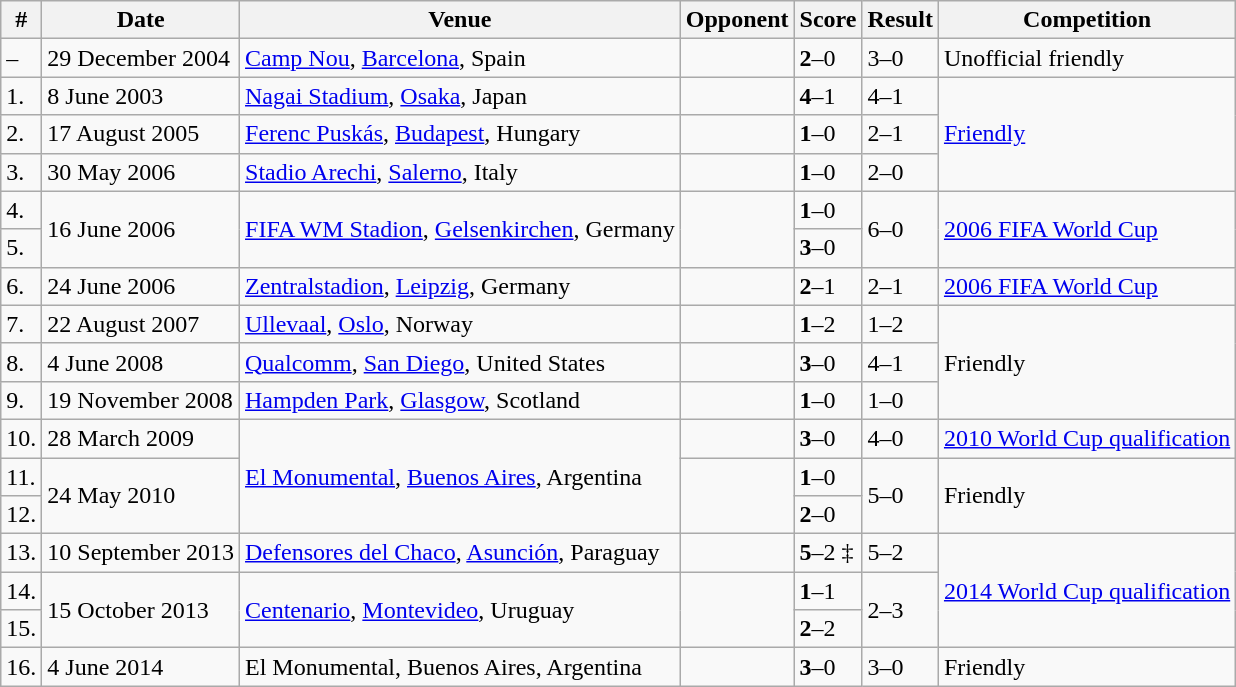<table class="wikitable">
<tr>
<th>#</th>
<th>Date</th>
<th>Venue</th>
<th>Opponent</th>
<th>Score</th>
<th>Result</th>
<th>Competition</th>
</tr>
<tr>
<td>–</td>
<td>29 December 2004</td>
<td><a href='#'>Camp Nou</a>, <a href='#'>Barcelona</a>, Spain</td>
<td></td>
<td><strong>2</strong>–0</td>
<td>3–0</td>
<td>Unofficial friendly</td>
</tr>
<tr>
<td>1.</td>
<td>8 June 2003</td>
<td><a href='#'>Nagai Stadium</a>, <a href='#'>Osaka</a>, Japan</td>
<td></td>
<td><strong>4</strong>–1</td>
<td>4–1</td>
<td rowspan="3"><a href='#'>Friendly</a></td>
</tr>
<tr>
<td>2.</td>
<td>17 August 2005</td>
<td><a href='#'>Ferenc Puskás</a>, <a href='#'>Budapest</a>, Hungary</td>
<td></td>
<td><strong>1</strong>–0</td>
<td>2–1</td>
</tr>
<tr>
<td>3.</td>
<td>30 May 2006</td>
<td><a href='#'>Stadio Arechi</a>, <a href='#'>Salerno</a>, Italy</td>
<td></td>
<td><strong>1</strong>–0</td>
<td>2–0</td>
</tr>
<tr>
<td>4.</td>
<td rowspan="2">16 June 2006</td>
<td rowspan="2"><a href='#'>FIFA WM Stadion</a>, <a href='#'>Gelsenkirchen</a>, Germany</td>
<td rowspan="2"></td>
<td><strong>1</strong>–0</td>
<td rowspan="2">6–0</td>
<td rowspan="2"><a href='#'>2006 FIFA World Cup</a></td>
</tr>
<tr>
<td>5.</td>
<td><strong>3</strong>–0</td>
</tr>
<tr>
<td>6.</td>
<td>24 June 2006</td>
<td><a href='#'>Zentralstadion</a>, <a href='#'>Leipzig</a>, Germany</td>
<td></td>
<td><strong>2</strong>–1</td>
<td>2–1</td>
<td><a href='#'>2006 FIFA World Cup</a></td>
</tr>
<tr>
<td>7.</td>
<td>22 August 2007</td>
<td><a href='#'>Ullevaal</a>, <a href='#'>Oslo</a>, Norway</td>
<td></td>
<td><strong>1</strong>–2</td>
<td>1–2</td>
<td rowspan="3">Friendly</td>
</tr>
<tr>
<td>8.</td>
<td>4 June 2008</td>
<td><a href='#'>Qualcomm</a>, <a href='#'>San Diego</a>, United States</td>
<td></td>
<td><strong>3</strong>–0</td>
<td>4–1</td>
</tr>
<tr>
<td>9.</td>
<td>19 November 2008</td>
<td><a href='#'>Hampden Park</a>, <a href='#'>Glasgow</a>, Scotland</td>
<td></td>
<td><strong>1</strong>–0</td>
<td>1–0</td>
</tr>
<tr>
<td>10.</td>
<td>28 March 2009</td>
<td rowspan="3"><a href='#'>El Monumental</a>, <a href='#'>Buenos Aires</a>, Argentina</td>
<td></td>
<td><strong>3</strong>–0</td>
<td>4–0</td>
<td><a href='#'>2010 World Cup qualification</a></td>
</tr>
<tr>
<td>11.</td>
<td rowspan="2">24 May 2010</td>
<td rowspan="2"></td>
<td><strong>1</strong>–0</td>
<td rowspan="2">5–0</td>
<td rowspan="2">Friendly</td>
</tr>
<tr>
<td>12.</td>
<td><strong>2</strong>–0</td>
</tr>
<tr>
<td>13.</td>
<td>10 September 2013</td>
<td><a href='#'>Defensores del Chaco</a>, <a href='#'>Asunción</a>, Paraguay</td>
<td></td>
<td><strong>5</strong>–2 ‡</td>
<td>5–2</td>
<td rowspan="3"><a href='#'>2014 World Cup qualification</a></td>
</tr>
<tr>
<td>14.</td>
<td rowspan="2">15 October 2013</td>
<td rowspan="2"><a href='#'>Centenario</a>, <a href='#'>Montevideo</a>, Uruguay</td>
<td rowspan="2"></td>
<td><strong>1</strong>–1</td>
<td rowspan="2">2–3</td>
</tr>
<tr>
<td>15.</td>
<td><strong>2</strong>–2</td>
</tr>
<tr>
<td>16.</td>
<td>4 June 2014</td>
<td>El Monumental, Buenos Aires, Argentina</td>
<td></td>
<td><strong>3</strong>–0</td>
<td>3–0</td>
<td>Friendly</td>
</tr>
</table>
